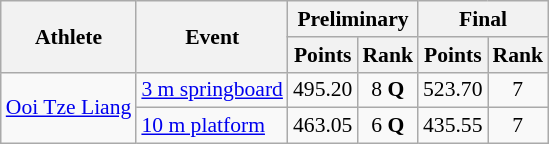<table class="wikitable" border="1" style="font-size:90%">
<tr>
<th rowspan=2>Athlete</th>
<th rowspan=2>Event</th>
<th colspan=2>Preliminary</th>
<th colspan=2>Final</th>
</tr>
<tr>
<th>Points</th>
<th>Rank</th>
<th>Points</th>
<th>Rank</th>
</tr>
<tr>
<td rowspan=2><a href='#'>Ooi Tze Liang</a></td>
<td><a href='#'>3 m springboard</a></td>
<td align=center>495.20</td>
<td align=center>8 <strong>Q</strong></td>
<td align=center>523.70</td>
<td align=center>7</td>
</tr>
<tr>
<td><a href='#'>10 m platform</a></td>
<td align=center>463.05</td>
<td align=center>6 <strong>Q</strong></td>
<td align=center>435.55</td>
<td align=center>7</td>
</tr>
</table>
